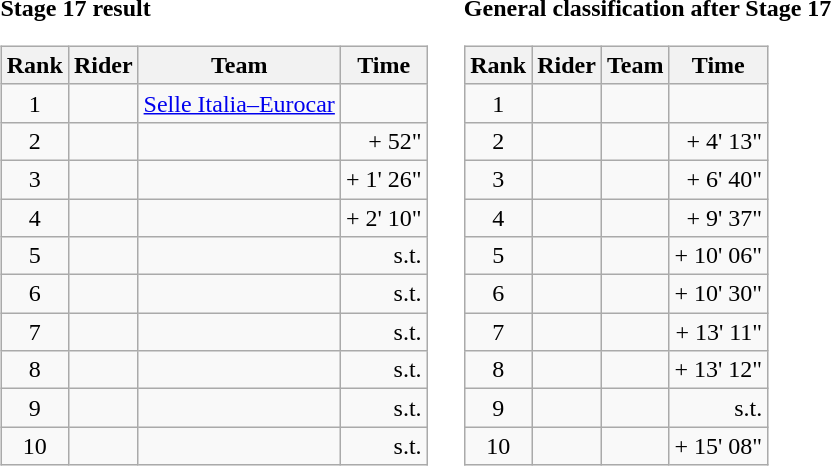<table>
<tr>
<td><strong>Stage 17 result</strong><br><table class="wikitable">
<tr>
<th scope="col">Rank</th>
<th scope="col">Rider</th>
<th scope="col">Team</th>
<th scope="col">Time</th>
</tr>
<tr>
<td style="text-align:center;">1</td>
<td></td>
<td><a href='#'>Selle Italia–Eurocar</a></td>
<td style="text-align:right;"></td>
</tr>
<tr>
<td style="text-align:center;">2</td>
<td></td>
<td></td>
<td style="text-align:right;">+ 52"</td>
</tr>
<tr>
<td style="text-align:center;">3</td>
<td></td>
<td></td>
<td style="text-align:right;">+ 1' 26"</td>
</tr>
<tr>
<td style="text-align:center;">4</td>
<td></td>
<td></td>
<td style="text-align:right;">+ 2' 10"</td>
</tr>
<tr>
<td style="text-align:center;">5</td>
<td></td>
<td></td>
<td style="text-align:right;">s.t.</td>
</tr>
<tr>
<td style="text-align:center;">6</td>
<td></td>
<td></td>
<td style="text-align:right;">s.t.</td>
</tr>
<tr>
<td style="text-align:center;">7</td>
<td></td>
<td></td>
<td style="text-align:right;">s.t.</td>
</tr>
<tr>
<td style="text-align:center;">8</td>
<td></td>
<td></td>
<td style="text-align:right;">s.t.</td>
</tr>
<tr>
<td style="text-align:center;">9</td>
<td></td>
<td></td>
<td style="text-align:right;">s.t.</td>
</tr>
<tr>
<td style="text-align:center;">10</td>
<td></td>
<td></td>
<td style="text-align:right;">s.t.</td>
</tr>
</table>
</td>
<td></td>
<td><strong>General classification after Stage 17</strong><br><table class="wikitable">
<tr>
<th scope="col">Rank</th>
<th scope="col">Rider</th>
<th scope="col">Team</th>
<th scope="col">Time</th>
</tr>
<tr>
<td style="text-align:center;">1</td>
<td></td>
<td></td>
<td style="text-align:right;"></td>
</tr>
<tr>
<td style="text-align:center;">2</td>
<td></td>
<td></td>
<td style="text-align:right;">+ 4' 13"</td>
</tr>
<tr>
<td style="text-align:center;">3</td>
<td></td>
<td></td>
<td style="text-align:right;">+ 6' 40"</td>
</tr>
<tr>
<td style="text-align:center;">4</td>
<td></td>
<td></td>
<td style="text-align:right;">+ 9' 37"</td>
</tr>
<tr>
<td style="text-align:center;">5</td>
<td></td>
<td></td>
<td style="text-align:right;">+ 10' 06"</td>
</tr>
<tr>
<td style="text-align:center;">6</td>
<td></td>
<td></td>
<td style="text-align:right;">+ 10' 30"</td>
</tr>
<tr>
<td style="text-align:center;">7</td>
<td></td>
<td></td>
<td style="text-align:right;">+ 13' 11"</td>
</tr>
<tr>
<td style="text-align:center;">8</td>
<td></td>
<td></td>
<td style="text-align:right;">+ 13' 12"</td>
</tr>
<tr>
<td style="text-align:center;">9</td>
<td></td>
<td></td>
<td style="text-align:right;">s.t.</td>
</tr>
<tr>
<td style="text-align:center;">10</td>
<td></td>
<td></td>
<td style="text-align:right;">+ 15' 08"</td>
</tr>
</table>
</td>
</tr>
</table>
